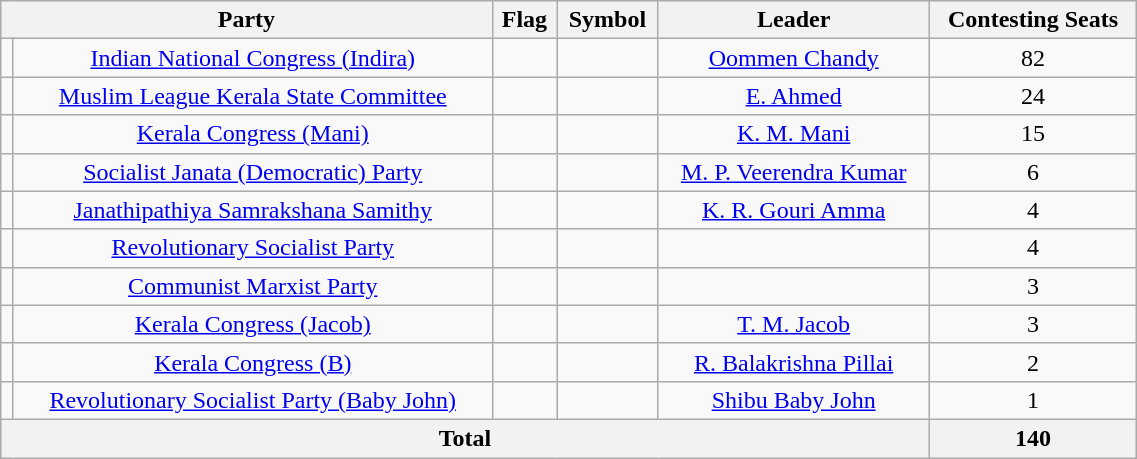<table class="wikitable" width="60%" style="text-align:center">
<tr>
<th colspan="2">Party</th>
<th>Flag</th>
<th>Symbol</th>
<th>Leader</th>
<th>Contesting Seats</th>
</tr>
<tr>
<td></td>
<td><a href='#'>Indian National Congress (Indira)</a></td>
<td></td>
<td></td>
<td><a href='#'>Oommen Chandy</a></td>
<td>82</td>
</tr>
<tr>
<td></td>
<td><a href='#'>Muslim League Kerala State Committee</a></td>
<td></td>
<td></td>
<td><a href='#'>E. Ahmed</a></td>
<td>24</td>
</tr>
<tr>
<td></td>
<td><a href='#'>Kerala Congress (Mani)</a></td>
<td></td>
<td></td>
<td><a href='#'>K. M. Mani</a></td>
<td>15</td>
</tr>
<tr>
<td></td>
<td><a href='#'>Socialist Janata (Democratic) Party</a></td>
<td></td>
<td></td>
<td><a href='#'>M. P. Veerendra Kumar</a></td>
<td>6</td>
</tr>
<tr>
<td></td>
<td><a href='#'>Janathipathiya Samrakshana Samithy</a></td>
<td></td>
<td></td>
<td><a href='#'>K. R. Gouri Amma</a></td>
<td>4</td>
</tr>
<tr>
<td></td>
<td><a href='#'>Revolutionary Socialist Party</a></td>
<td></td>
<td></td>
<td></td>
<td>4</td>
</tr>
<tr>
<td></td>
<td><a href='#'>Communist Marxist Party</a></td>
<td></td>
<td></td>
<td></td>
<td>3</td>
</tr>
<tr>
<td></td>
<td><a href='#'>Kerala Congress (Jacob)</a></td>
<td></td>
<td></td>
<td><a href='#'>T. M. Jacob</a></td>
<td>3</td>
</tr>
<tr>
<td></td>
<td><a href='#'>Kerala Congress (B)</a></td>
<td></td>
<td></td>
<td><a href='#'>R. Balakrishna Pillai</a></td>
<td>2</td>
</tr>
<tr>
<td></td>
<td><a href='#'>Revolutionary Socialist Party (Baby John)</a></td>
<td></td>
<td></td>
<td><a href='#'>Shibu Baby John</a></td>
<td>1</td>
</tr>
<tr>
<th colspan=5>Total</th>
<th>140</th>
</tr>
</table>
